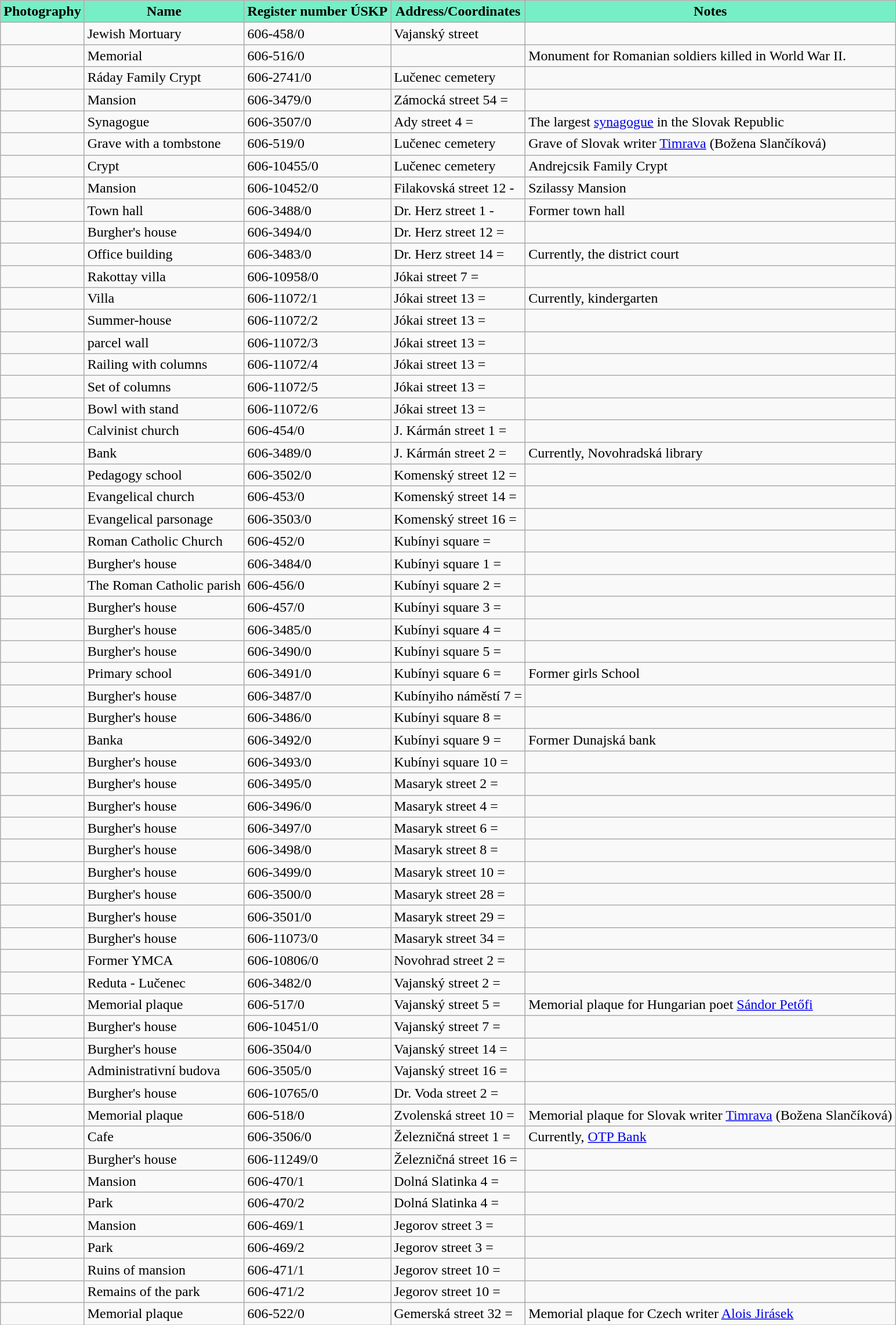<table class="wikitable sortable">
<tr>
<th style="background:#76EEC6;">Photography</th>
<th style="background:#76EEC6;">Name</th>
<th style="background:#76EEC6;">Register number ÚSKP</th>
<th style="background:#76EEC6;">Address/Coordinates</th>
<th style="background:#76EEC6;">Notes</th>
</tr>
<tr>
<td></td>
<td>Jewish Mortuary</td>
<td>606-458/0</td>
<td>Vajanský street</td>
<td></td>
</tr>
<tr>
<td></td>
<td>Memorial</td>
<td>606-516/0</td>
<td></td>
<td>Monument for Romanian soldiers killed in World War II.</td>
</tr>
<tr>
<td></td>
<td>Ráday Family Crypt</td>
<td>606-2741/0</td>
<td>Lučenec cemetery</td>
<td></td>
</tr>
<tr>
<td></td>
<td>Mansion</td>
<td>606-3479/0</td>
<td>Zámocká street 54 = </td>
<td></td>
</tr>
<tr>
<td></td>
<td>Synagogue</td>
<td>606-3507/0</td>
<td>Ady street 4  = </td>
<td>The largest <a href='#'>synagogue</a> in the Slovak Republic</td>
</tr>
<tr>
<td></td>
<td>Grave with a tombstone</td>
<td>606-519/0</td>
<td>Lučenec cemetery</td>
<td>Grave of Slovak writer <a href='#'>Timrava</a> (Božena Slančíková)</td>
</tr>
<tr>
<td></td>
<td>Crypt</td>
<td>606-10455/0</td>
<td>Lučenec cemetery</td>
<td>Andrejcsik Family Crypt</td>
</tr>
<tr>
<td></td>
<td>Mansion</td>
<td>606-10452/0</td>
<td>Filakovská street 12 - </td>
<td>Szilassy Mansion</td>
</tr>
<tr>
<td></td>
<td>Town hall</td>
<td>606-3488/0</td>
<td>Dr. Herz street 1 - </td>
<td>Former town hall</td>
</tr>
<tr>
<td></td>
<td>Burgher's house</td>
<td>606-3494/0</td>
<td>Dr. Herz street 12 = </td>
<td></td>
</tr>
<tr>
<td></td>
<td>Office building</td>
<td>606-3483/0</td>
<td>Dr. Herz street 14 = </td>
<td>Currently, the district court</td>
</tr>
<tr>
<td></td>
<td>Rakottay villa</td>
<td>606-10958/0</td>
<td>Jókai street 7 = </td>
<td></td>
</tr>
<tr>
<td></td>
<td>Villa</td>
<td>606-11072/1</td>
<td>Jókai street 13 = </td>
<td>Currently, kindergarten</td>
</tr>
<tr>
<td></td>
<td>Summer-house</td>
<td>606-11072/2</td>
<td>Jókai street 13 = </td>
<td></td>
</tr>
<tr>
<td></td>
<td>parcel wall</td>
<td>606-11072/3</td>
<td>Jókai street 13 = </td>
<td></td>
</tr>
<tr>
<td></td>
<td>Railing with columns</td>
<td>606-11072/4</td>
<td>Jókai street 13 = </td>
<td></td>
</tr>
<tr>
<td></td>
<td>Set of columns</td>
<td>606-11072/5</td>
<td>Jókai street 13 = </td>
<td></td>
</tr>
<tr>
<td></td>
<td>Bowl with stand</td>
<td>606-11072/6</td>
<td>Jókai street 13 = </td>
<td></td>
</tr>
<tr>
<td></td>
<td>Calvinist church</td>
<td>606-454/0</td>
<td>J. Kármán street 1 = </td>
<td></td>
</tr>
<tr>
<td></td>
<td>Bank</td>
<td>606-3489/0</td>
<td>J. Kármán street 2 = </td>
<td>Currently, Novohradská library</td>
</tr>
<tr>
<td></td>
<td>Pedagogy  school</td>
<td>606-3502/0</td>
<td>Komenský street 12 = </td>
<td></td>
</tr>
<tr>
<td></td>
<td>Evangelical church</td>
<td>606-453/0</td>
<td>Komenský street 14 = </td>
<td></td>
</tr>
<tr>
<td></td>
<td>Evangelical parsonage</td>
<td>606-3503/0</td>
<td>Komenský street 16 = </td>
<td></td>
</tr>
<tr>
<td></td>
<td>Roman Catholic Church</td>
<td>606-452/0</td>
<td>Kubínyi square = </td>
<td></td>
</tr>
<tr>
<td></td>
<td>Burgher's house</td>
<td>606-3484/0</td>
<td>Kubínyi square 1 = </td>
<td></td>
</tr>
<tr>
<td></td>
<td>The Roman Catholic parish</td>
<td>606-456/0</td>
<td>Kubínyi square 2 = </td>
<td></td>
</tr>
<tr>
<td></td>
<td>Burgher's house</td>
<td>606-457/0</td>
<td>Kubínyi square 3 = </td>
<td></td>
</tr>
<tr>
<td></td>
<td>Burgher's house</td>
<td>606-3485/0</td>
<td>Kubínyi square 4 = </td>
<td></td>
</tr>
<tr>
<td></td>
<td>Burgher's house</td>
<td>606-3490/0</td>
<td>Kubínyi square 5 = </td>
<td></td>
</tr>
<tr>
<td></td>
<td>Primary school</td>
<td>606-3491/0</td>
<td>Kubínyi square 6  = </td>
<td>Former girls School</td>
</tr>
<tr>
<td></td>
<td>Burgher's house</td>
<td>606-3487/0</td>
<td>Kubínyiho náměstí 7 = </td>
<td></td>
</tr>
<tr>
<td></td>
<td>Burgher's house</td>
<td>606-3486/0</td>
<td>Kubínyi square 8 = </td>
<td></td>
</tr>
<tr>
<td></td>
<td>Banka</td>
<td>606-3492/0</td>
<td>Kubínyi square 9 = </td>
<td>Former Dunajská bank</td>
</tr>
<tr>
<td></td>
<td>Burgher's house</td>
<td>606-3493/0</td>
<td>Kubínyi square 10 = </td>
<td></td>
</tr>
<tr>
<td></td>
<td>Burgher's house</td>
<td>606-3495/0</td>
<td>Masaryk street 2 = </td>
<td></td>
</tr>
<tr>
<td></td>
<td>Burgher's house</td>
<td>606-3496/0</td>
<td>Masaryk street 4 = </td>
<td></td>
</tr>
<tr>
<td></td>
<td>Burgher's house</td>
<td>606-3497/0</td>
<td>Masaryk street 6 = </td>
<td></td>
</tr>
<tr>
<td></td>
<td>Burgher's house</td>
<td>606-3498/0</td>
<td>Masaryk street 8 = </td>
<td></td>
</tr>
<tr>
<td></td>
<td>Burgher's house</td>
<td>606-3499/0</td>
<td>Masaryk street 10 = </td>
<td></td>
</tr>
<tr>
<td></td>
<td>Burgher's house</td>
<td>606-3500/0</td>
<td>Masaryk street 28 = </td>
<td></td>
</tr>
<tr>
<td></td>
<td>Burgher's house</td>
<td>606-3501/0</td>
<td>Masaryk street 29  = </td>
<td></td>
</tr>
<tr>
<td></td>
<td>Burgher's house</td>
<td>606-11073/0</td>
<td>Masaryk street 34 = </td>
<td></td>
</tr>
<tr>
<td></td>
<td>Former YMCA</td>
<td>606-10806/0</td>
<td>Novohrad street 2 = </td>
<td></td>
</tr>
<tr>
<td></td>
<td>Reduta - Lučenec</td>
<td>606-3482/0</td>
<td>Vajanský street 2 = </td>
<td></td>
</tr>
<tr>
<td></td>
<td>Memorial plaque</td>
<td>606-517/0</td>
<td>Vajanský street 5 = </td>
<td>Memorial plaque for Hungarian poet <a href='#'>Sándor Petőfi</a></td>
</tr>
<tr>
<td></td>
<td>Burgher's house</td>
<td>606-10451/0</td>
<td>Vajanský street 7 = </td>
<td></td>
</tr>
<tr>
<td></td>
<td>Burgher's house</td>
<td>606-3504/0</td>
<td>Vajanský street 14 = </td>
<td></td>
</tr>
<tr>
<td></td>
<td>Administrativní budova</td>
<td>606-3505/0</td>
<td>Vajanský street 16 = </td>
<td></td>
</tr>
<tr>
<td></td>
<td>Burgher's house</td>
<td>606-10765/0</td>
<td>Dr. Voda street 2 = </td>
<td></td>
</tr>
<tr>
<td></td>
<td>Memorial plaque</td>
<td>606-518/0</td>
<td>Zvolenská street 10 = </td>
<td>Memorial plaque for Slovak writer <a href='#'>Timrava</a> (Božena Slančíková)</td>
</tr>
<tr>
<td></td>
<td>Cafe</td>
<td>606-3506/0</td>
<td>Železničná street 1 = </td>
<td>Currently, <a href='#'>OTP Bank</a></td>
</tr>
<tr>
<td></td>
<td>Burgher's house</td>
<td>606-11249/0</td>
<td>Železničná street 16 = </td>
<td></td>
</tr>
<tr>
<td></td>
<td>Mansion</td>
<td>606-470/1</td>
<td>Dolná Slatinka 4 = </td>
<td></td>
</tr>
<tr>
<td></td>
<td>Park</td>
<td>606-470/2</td>
<td>Dolná Slatinka 4 = </td>
<td></td>
</tr>
<tr>
<td></td>
<td>Mansion</td>
<td>606-469/1</td>
<td>Jegorov street 3 = </td>
<td></td>
</tr>
<tr>
<td></td>
<td>Park</td>
<td>606-469/2</td>
<td>Jegorov street 3 = </td>
<td></td>
</tr>
<tr>
<td></td>
<td>Ruins of mansion</td>
<td>606-471/1</td>
<td>Jegorov street 10 = </td>
<td></td>
</tr>
<tr>
<td></td>
<td>Remains of the park</td>
<td>606-471/2</td>
<td>Jegorov street 10 = </td>
<td></td>
</tr>
<tr>
<td></td>
<td>Memorial plaque</td>
<td>606-522/0</td>
<td>Gemerská street 32 = </td>
<td>Memorial plaque for Czech writer <a href='#'>Alois Jirásek</a></td>
</tr>
</table>
